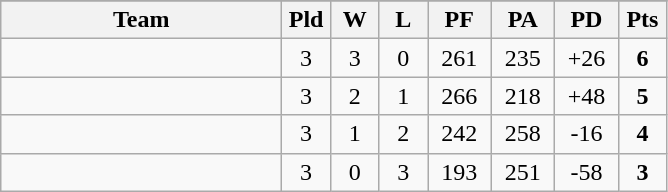<table class=wikitable>
<tr align=center>
</tr>
<tr>
<th width=180>Team</th>
<th width=25>Pld</th>
<th width=25>W</th>
<th width=25>L</th>
<th width=35>PF</th>
<th width=35>PA</th>
<th width=35>PD</th>
<th width=25>Pts</th>
</tr>
<tr align=center>
<td align=left></td>
<td>3</td>
<td>3</td>
<td>0</td>
<td>261</td>
<td>235</td>
<td>+26</td>
<td><strong>6</strong></td>
</tr>
<tr align=center>
<td align=left></td>
<td>3</td>
<td>2</td>
<td>1</td>
<td>266</td>
<td>218</td>
<td>+48</td>
<td><strong>5</strong></td>
</tr>
<tr align=center>
<td align=left></td>
<td>3</td>
<td>1</td>
<td>2</td>
<td>242</td>
<td>258</td>
<td>-16</td>
<td><strong>4</strong></td>
</tr>
<tr align=center>
<td align=left></td>
<td>3</td>
<td>0</td>
<td>3</td>
<td>193</td>
<td>251</td>
<td>-58</td>
<td><strong>3</strong></td>
</tr>
</table>
